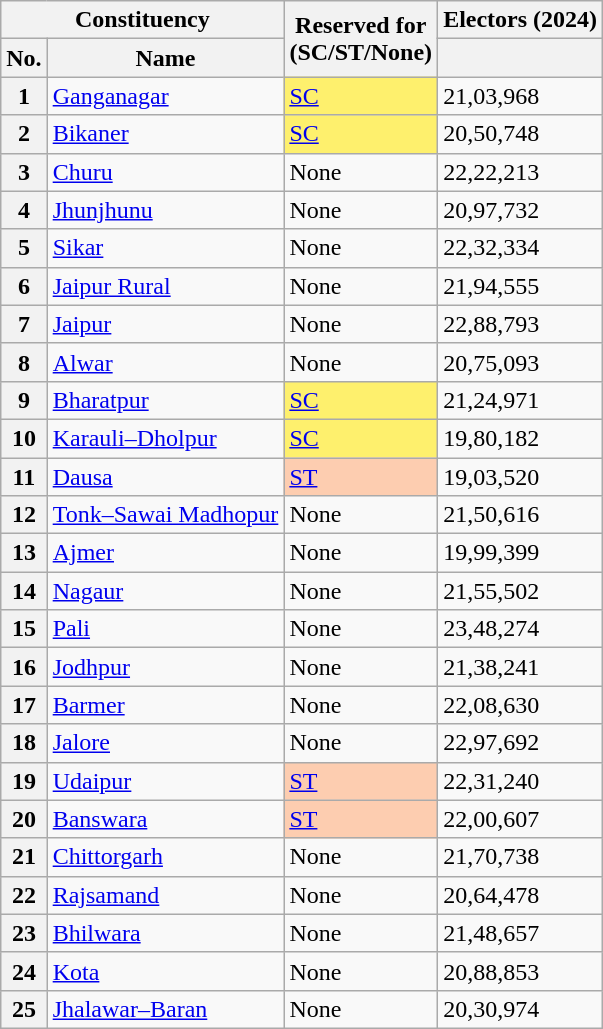<table class="wikitable sortable">
<tr>
<th scope=colgroup colspan="2">Constituency</th>
<th scope=col rowspan=2>Reserved for<br>(SC/ST/None)</th>
<th>Electors (2024)</th>
</tr>
<tr>
<th scope=col>No.</th>
<th scope=col>Name</th>
<th></th>
</tr>
<tr>
<th scope=row>1</th>
<td><a href='#'>Ganganagar</a></td>
<td style="background:#fef06d;"><a href='#'>SC</a></td>
<td>21,03,968</td>
</tr>
<tr>
<th scope=row>2</th>
<td><a href='#'>Bikaner</a></td>
<td style="background:#fef06d;"><a href='#'>SC</a></td>
<td>20,50,748</td>
</tr>
<tr>
<th scope=row>3</th>
<td><a href='#'>Churu</a></td>
<td>None</td>
<td>22,22,213</td>
</tr>
<tr>
<th scope=row>4</th>
<td><a href='#'>Jhunjhunu</a></td>
<td>None</td>
<td>20,97,732</td>
</tr>
<tr>
<th scope=row>5</th>
<td><a href='#'>Sikar</a></td>
<td>None</td>
<td>22,32,334</td>
</tr>
<tr>
<th scope=row>6</th>
<td><a href='#'>Jaipur Rural</a></td>
<td>None</td>
<td>21,94,555</td>
</tr>
<tr>
<th scope=row>7</th>
<td><a href='#'>Jaipur</a></td>
<td>None</td>
<td>22,88,793</td>
</tr>
<tr>
<th scope=row>8</th>
<td><a href='#'>Alwar</a></td>
<td>None</td>
<td>20,75,093</td>
</tr>
<tr>
<th scope=row>9</th>
<td><a href='#'>Bharatpur</a></td>
<td style="background:#fef06d;"><a href='#'>SC</a></td>
<td>21,24,971</td>
</tr>
<tr>
<th scope=row>10</th>
<td><a href='#'>Karauli–Dholpur</a></td>
<td style="background:#fef06d;"><a href='#'>SC</a></td>
<td>19,80,182</td>
</tr>
<tr>
<th scope=row>11</th>
<td><a href='#'>Dausa</a></td>
<td style="background:#fdcdb0;"><a href='#'>ST</a></td>
<td>19,03,520</td>
</tr>
<tr>
<th scope=row>12</th>
<td><a href='#'>Tonk–Sawai Madhopur</a></td>
<td>None</td>
<td>21,50,616</td>
</tr>
<tr>
<th scope=row>13</th>
<td><a href='#'>Ajmer</a></td>
<td>None</td>
<td>19,99,399</td>
</tr>
<tr>
<th scope=row>14</th>
<td><a href='#'>Nagaur</a></td>
<td>None</td>
<td>21,55,502</td>
</tr>
<tr>
<th scope=row>15</th>
<td><a href='#'>Pali</a></td>
<td>None</td>
<td>23,48,274</td>
</tr>
<tr>
<th scope=row>16</th>
<td><a href='#'>Jodhpur</a></td>
<td>None</td>
<td>21,38,241</td>
</tr>
<tr>
<th scope=row>17</th>
<td><a href='#'>Barmer</a></td>
<td>None</td>
<td>22,08,630</td>
</tr>
<tr>
<th scope=row>18</th>
<td><a href='#'>Jalore</a></td>
<td>None</td>
<td>22,97,692</td>
</tr>
<tr>
<th scope=row>19</th>
<td><a href='#'>Udaipur</a></td>
<td style="background:#fdcdb0;"><a href='#'>ST</a></td>
<td>22,31,240</td>
</tr>
<tr>
<th scope=row>20</th>
<td><a href='#'>Banswara</a></td>
<td style="background:#fdcdb0;"><a href='#'>ST</a></td>
<td>22,00,607</td>
</tr>
<tr>
<th scope=row>21</th>
<td><a href='#'>Chittorgarh</a></td>
<td>None</td>
<td>21,70,738</td>
</tr>
<tr>
<th scope=row>22</th>
<td><a href='#'>Rajsamand</a></td>
<td>None</td>
<td>20,64,478</td>
</tr>
<tr>
<th scope=row>23</th>
<td><a href='#'>Bhilwara</a></td>
<td>None</td>
<td>21,48,657</td>
</tr>
<tr>
<th scope=row>24</th>
<td><a href='#'>Kota</a></td>
<td>None</td>
<td>20,88,853</td>
</tr>
<tr>
<th scope=row>25</th>
<td><a href='#'>Jhalawar–Baran</a></td>
<td>None</td>
<td>20,30,974</td>
</tr>
</table>
